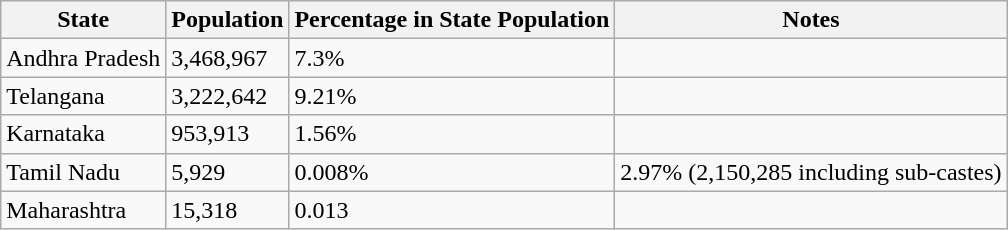<table class="wikitable">
<tr>
<th>State</th>
<th>Population</th>
<th>Percentage in State Population</th>
<th>Notes</th>
</tr>
<tr>
<td>Andhra Pradesh</td>
<td>3,468,967</td>
<td>7.3%</td>
<td></td>
</tr>
<tr>
<td>Telangana</td>
<td>3,222,642</td>
<td>9.21%</td>
<td></td>
</tr>
<tr>
<td>Karnataka</td>
<td>953,913</td>
<td>1.56%</td>
<td></td>
</tr>
<tr>
<td>Tamil Nadu</td>
<td>5,929</td>
<td>0.008%</td>
<td>2.97% (2,150,285 including sub-castes)</td>
</tr>
<tr>
<td>Maharashtra</td>
<td>15,318</td>
<td>0.013</td>
<td></td>
</tr>
</table>
